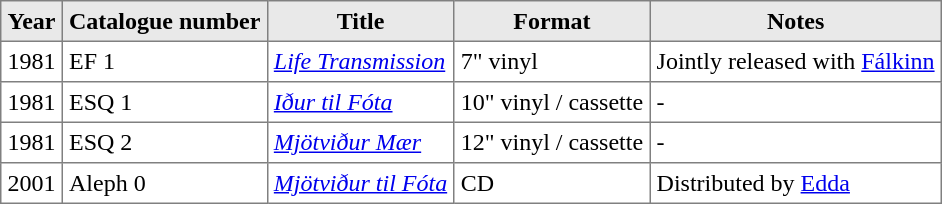<table class="toccolours" border="1" cellpadding="4" style="border-collapse:collapse">
<tr style="background-color:#e9e9e9" |>
<th>Year</th>
<th>Catalogue number</th>
<th>Title</th>
<th>Format</th>
<th>Notes</th>
</tr>
<tr>
<td>1981</td>
<td>EF 1</td>
<td><em><a href='#'>Life Transmission</a></em></td>
<td>7" vinyl</td>
<td>Jointly released with <a href='#'>Fálkinn</a></td>
</tr>
<tr>
<td>1981</td>
<td>ESQ 1</td>
<td><em><a href='#'>Iður til Fóta</a></em></td>
<td>10" vinyl / cassette</td>
<td>-</td>
</tr>
<tr>
<td>1981</td>
<td>ESQ 2</td>
<td><em><a href='#'>Mjötviður Mær</a></em></td>
<td>12" vinyl / cassette</td>
<td>-</td>
</tr>
<tr>
<td>2001</td>
<td>Aleph 0</td>
<td><em><a href='#'>Mjötviður til Fóta</a></em></td>
<td>CD</td>
<td>Distributed by <a href='#'>Edda</a></td>
</tr>
</table>
